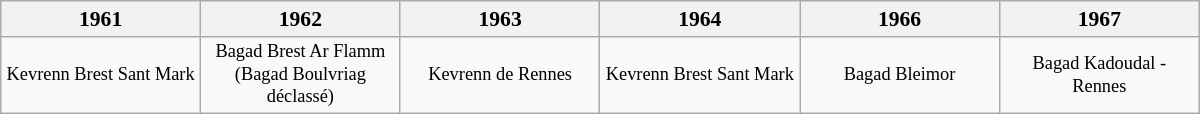<table class="wikitable centre" width="800px" style="text-align:center;font-size:0.9em;table-layout:fixed;">
<tr>
<th scope="col">1961</th>
<th scope="col">1962</th>
<th scope="col">1963</th>
<th scope="col">1964</th>
<th scope="col">1966</th>
<th scope="col">1967</th>
</tr>
<tr style="font-size:0.85em;">
<td>Kevrenn Brest Sant Mark</td>
<td>Bagad Brest Ar Flamm (Bagad Boulvriag déclassé)</td>
<td>Kevrenn de Rennes</td>
<td>Kevrenn Brest Sant Mark</td>
<td>Bagad Bleimor</td>
<td>Bagad Kadoudal - Rennes</td>
</tr>
</table>
